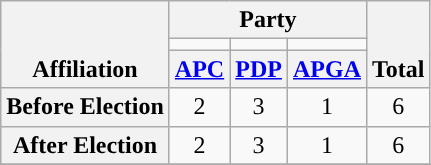<table class=wikitable style="text-align:center">
<tr style="vertical-align:bottom;">
<th rowspan=3>Affiliation</th>
<th colspan="3">Party</th>
<th rowspan=3>Total</th>
</tr>
<tr>
<td style="background-color:"></td>
<td style="background-color:"></td>
<td style="background-color:"></td>
</tr>
<tr>
<th><a href='#'>APC</a></th>
<th><a href='#'>PDP</a></th>
<th><a href='#'>APGA</a></th>
</tr>
<tr>
<th>Before Election</th>
<td>2</td>
<td>3</td>
<td>1</td>
<td>6</td>
</tr>
<tr>
<th>After Election</th>
<td>2</td>
<td>3</td>
<td>1</td>
<td>6</td>
</tr>
<tr>
</tr>
</table>
